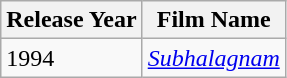<table class="wikitable">
<tr>
<th>Release Year</th>
<th>Film Name</th>
</tr>
<tr>
<td>1994</td>
<td><em><a href='#'>Subhalagnam</a></em></td>
</tr>
</table>
